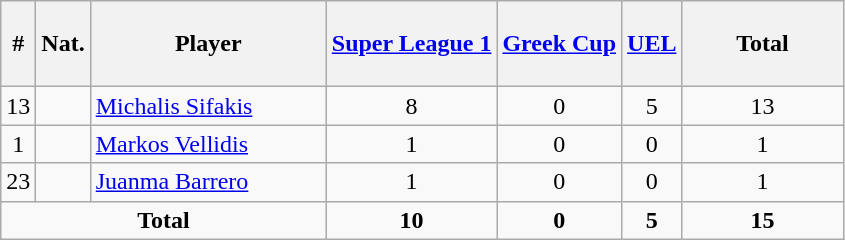<table class="wikitable sortable alternance" ; style="text-align:center; ">
<tr>
<th height=50>#</th>
<th width=10>Nat.</th>
<th width=150>Player</th>
<th height=50><a href='#'>Super League 1</a></th>
<th height=50><a href='#'>Greek Cup</a></th>
<th height=50><a href='#'>UEL</a></th>
<th width=100>Total</th>
</tr>
<tr>
<td>13</td>
<td></td>
<td align="left"><a href='#'>Michalis Sifakis</a></td>
<td>8</td>
<td>0</td>
<td>5</td>
<td>13</td>
</tr>
<tr>
<td>1</td>
<td></td>
<td align="left"><a href='#'>Markos Vellidis</a></td>
<td>1</td>
<td>0</td>
<td>0</td>
<td>1</td>
</tr>
<tr>
<td>23</td>
<td></td>
<td align="left"><a href='#'>Juanma Barrero</a></td>
<td>1</td>
<td>0</td>
<td>0</td>
<td>1</td>
</tr>
<tr class="sortbottom">
<td colspan="3"><strong>Total</strong></td>
<td><strong>10</strong></td>
<td><strong>0</strong></td>
<td><strong>5</strong></td>
<td><strong>15</strong></td>
</tr>
</table>
